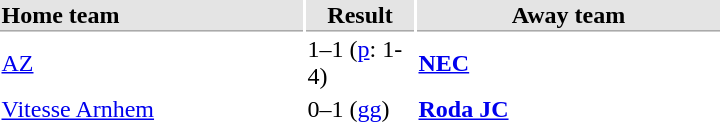<table>
<tr bgcolor="#E4E4E4">
<th style="border-bottom:1px solid #AAAAAA" width="200" align="left">Home team</th>
<th style="border-bottom:1px solid #AAAAAA" width="70" align="center">Result</th>
<th style="border-bottom:1px solid #AAAAAA" width="200">Away team</th>
</tr>
<tr>
<td><a href='#'>AZ</a></td>
<td>1–1 (<a href='#'>p</a>: 1-4)</td>
<td><strong><a href='#'>NEC</a></strong></td>
</tr>
<tr>
<td><a href='#'>Vitesse Arnhem</a></td>
<td>0–1 (<a href='#'>gg</a>)</td>
<td><strong><a href='#'>Roda JC</a></strong></td>
</tr>
</table>
